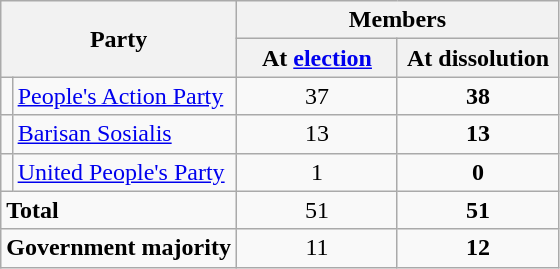<table class="wikitable" border="1">
<tr>
<th colspan="2" rowspan="2">Party</th>
<th colspan="2">Members</th>
</tr>
<tr>
<th width="100px">At <a href='#'>election</a></th>
<th width="100px">At dissolution</th>
</tr>
<tr>
<td></td>
<td scope="row"><a href='#'>People's Action Party</a></td>
<td align="center">37</td>
<td align="center"><strong>38</strong></td>
</tr>
<tr>
<td></td>
<td scope="row"><a href='#'>Barisan Sosialis</a></td>
<td align="center">13</td>
<td align="center"><strong>13</strong></td>
</tr>
<tr>
<td></td>
<td><a href='#'>United People's Party</a></td>
<td align="center">1</td>
<td align="center"><strong>0</strong></td>
</tr>
<tr>
<td colspan="2"><strong>Total</strong></td>
<td align="center">51</td>
<td align="center"><strong>51</strong></td>
</tr>
<tr>
<td colspan="2"><strong>Government majority</strong></td>
<td align="center">11</td>
<td align="center"><strong>12</strong></td>
</tr>
</table>
